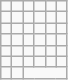<table class="wikitable">
<tr>
<td></td>
<td></td>
<td></td>
<td></td>
<td></td>
<td></td>
</tr>
<tr>
<td></td>
<td></td>
<td></td>
<td></td>
<td></td>
<td></td>
</tr>
<tr>
<td></td>
<td></td>
<td></td>
<td></td>
<td></td>
<td></td>
</tr>
<tr>
<td></td>
<td></td>
<td></td>
<td></td>
<td></td>
<td></td>
</tr>
<tr>
<td></td>
<td></td>
<td></td>
<td></td>
<td></td>
<td></td>
</tr>
<tr>
<td></td>
<td></td>
<td></td>
<td></td>
<td></td>
<td></td>
</tr>
<tr>
<td></td>
<td></td>
</tr>
</table>
